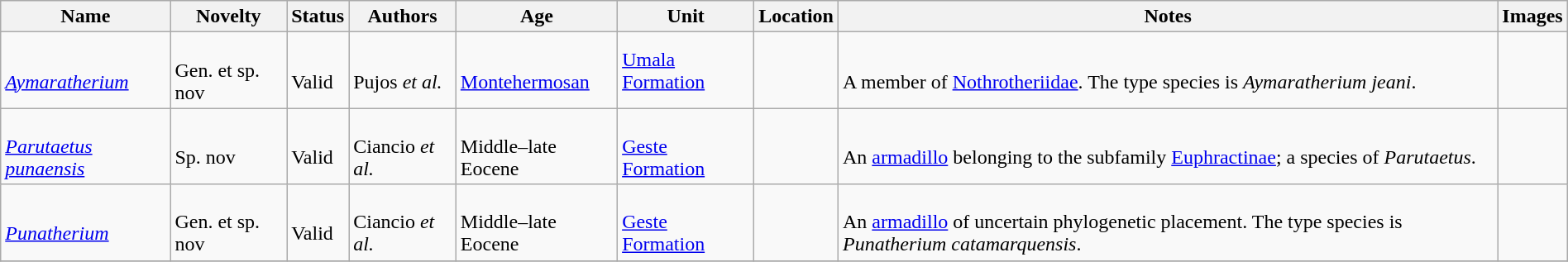<table class="wikitable sortable" align="center" width="100%">
<tr>
<th>Name</th>
<th>Novelty</th>
<th>Status</th>
<th>Authors</th>
<th>Age</th>
<th>Unit</th>
<th>Location</th>
<th>Notes</th>
<th>Images</th>
</tr>
<tr>
<td><br><em><a href='#'>Aymaratherium</a></em></td>
<td><br>Gen. et sp. nov</td>
<td><br>Valid</td>
<td><br>Pujos <em>et al.</em></td>
<td><br><a href='#'>Montehermosan</a></td>
<td><a href='#'>Umala Formation</a></td>
<td><br></td>
<td><br>A member of <a href='#'>Nothrotheriidae</a>. The type species is <em>Aymaratherium jeani</em>.</td>
<td></td>
</tr>
<tr>
<td><br><em><a href='#'>Parutaetus punaensis</a></em></td>
<td><br>Sp. nov</td>
<td><br>Valid</td>
<td><br>Ciancio <em>et al.</em></td>
<td><br>Middle–late Eocene</td>
<td><br><a href='#'>Geste Formation</a></td>
<td><br></td>
<td><br>An <a href='#'>armadillo</a> belonging to the subfamily <a href='#'>Euphractinae</a>; a species of <em>Parutaetus</em>.</td>
<td></td>
</tr>
<tr>
<td><br><em><a href='#'>Punatherium</a></em></td>
<td><br>Gen. et sp. nov</td>
<td><br>Valid</td>
<td><br>Ciancio <em>et al.</em></td>
<td><br>Middle–late Eocene</td>
<td><br><a href='#'>Geste Formation</a></td>
<td><br></td>
<td><br>An <a href='#'>armadillo</a> of uncertain phylogenetic placement. The type species is <em>Punatherium catamarquensis</em>.</td>
<td></td>
</tr>
<tr>
</tr>
</table>
